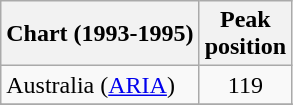<table class="wikitable sortable plainrowheaders">
<tr>
<th>Chart (1993-1995)</th>
<th>Peak<br>position</th>
</tr>
<tr>
<td>Australia (<a href='#'>ARIA</a>)</td>
<td align="center">119</td>
</tr>
<tr>
</tr>
<tr>
</tr>
<tr>
</tr>
</table>
